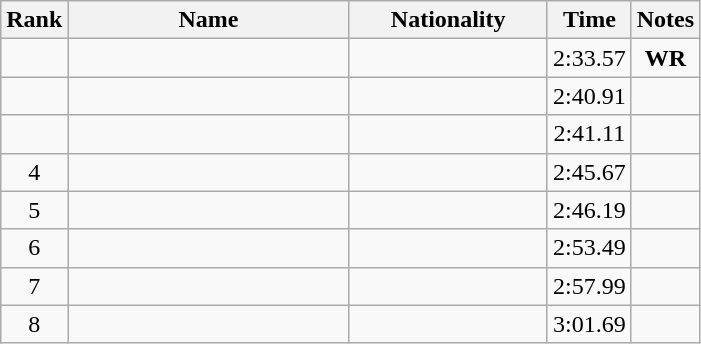<table class="wikitable sortable" style="text-align:center">
<tr>
<th>Rank</th>
<th style="width:180px">Name</th>
<th style="width:125px">Nationality</th>
<th>Time</th>
<th>Notes</th>
</tr>
<tr>
<td></td>
<td style="text-align:left;"></td>
<td style="text-align:left;"></td>
<td>2:33.57</td>
<td><strong>WR</strong></td>
</tr>
<tr>
<td></td>
<td style="text-align:left;"></td>
<td style="text-align:left;"></td>
<td>2:40.91</td>
<td></td>
</tr>
<tr>
<td></td>
<td style="text-align:left;"></td>
<td style="text-align:left;"></td>
<td>2:41.11</td>
<td></td>
</tr>
<tr>
<td>4</td>
<td style="text-align:left;"></td>
<td style="text-align:left;"></td>
<td>2:45.67</td>
<td></td>
</tr>
<tr>
<td>5</td>
<td style="text-align:left;"></td>
<td style="text-align:left;"></td>
<td>2:46.19</td>
<td></td>
</tr>
<tr>
<td>6</td>
<td style="text-align:left;"></td>
<td style="text-align:left;"></td>
<td>2:53.49</td>
<td></td>
</tr>
<tr>
<td>7</td>
<td style="text-align:left;"></td>
<td style="text-align:left;"></td>
<td>2:57.99</td>
<td></td>
</tr>
<tr>
<td>8</td>
<td style="text-align:left;"></td>
<td style="text-align:left;"></td>
<td>3:01.69</td>
<td></td>
</tr>
</table>
